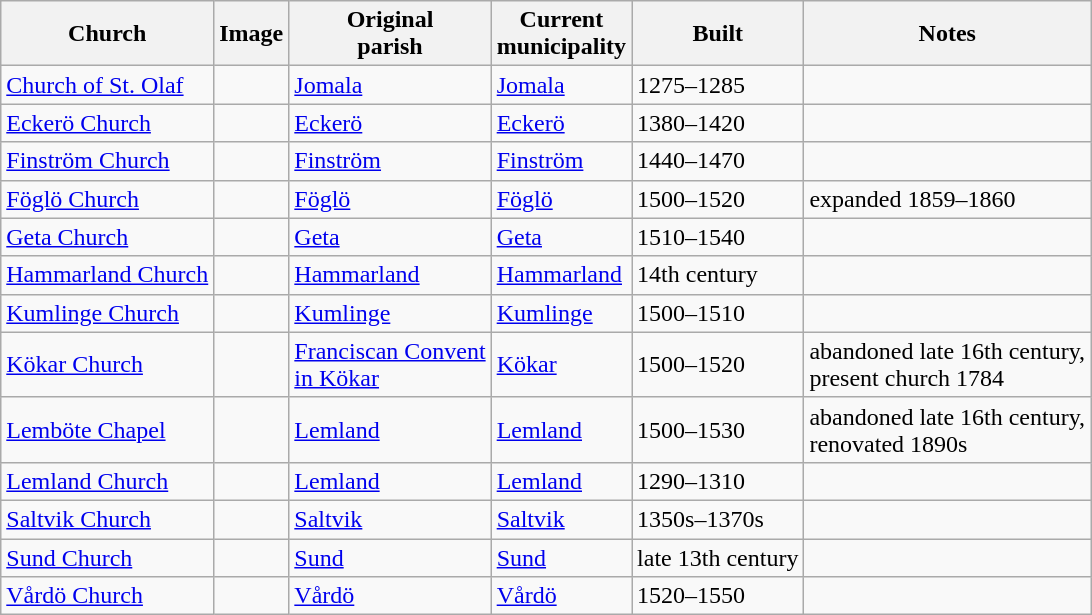<table class="wikitable sortable">
<tr>
<th>Church</th>
<th>Image</th>
<th>Original <br> parish</th>
<th>Current <br> municipality</th>
<th>Built</th>
<th>Notes</th>
</tr>
<tr>
<td><a href='#'>Church of St. Olaf</a></td>
<td></td>
<td><a href='#'>Jomala</a></td>
<td><a href='#'>Jomala</a></td>
<td>1275–1285</td>
<td></td>
</tr>
<tr>
<td><a href='#'>Eckerö Church</a></td>
<td></td>
<td><a href='#'>Eckerö</a></td>
<td><a href='#'>Eckerö</a></td>
<td>1380–1420</td>
<td></td>
</tr>
<tr>
<td><a href='#'>Finström Church</a></td>
<td></td>
<td><a href='#'>Finström</a></td>
<td><a href='#'>Finström</a></td>
<td>1440–1470</td>
<td></td>
</tr>
<tr>
<td><a href='#'>Föglö Church</a></td>
<td></td>
<td><a href='#'>Föglö</a></td>
<td><a href='#'>Föglö</a></td>
<td>1500–1520</td>
<td>expanded 1859–1860</td>
</tr>
<tr>
<td><a href='#'>Geta Church</a></td>
<td></td>
<td><a href='#'>Geta</a></td>
<td><a href='#'>Geta</a></td>
<td>1510–1540</td>
<td></td>
</tr>
<tr>
<td><a href='#'>Hammarland Church</a></td>
<td></td>
<td><a href='#'>Hammarland</a></td>
<td><a href='#'>Hammarland</a></td>
<td>14th century</td>
<td></td>
</tr>
<tr>
<td><a href='#'>Kumlinge Church</a></td>
<td></td>
<td><a href='#'>Kumlinge</a></td>
<td><a href='#'>Kumlinge</a></td>
<td>1500–1510</td>
<td></td>
</tr>
<tr>
<td><a href='#'>Kökar Church</a></td>
<td></td>
<td><a href='#'>Franciscan Convent</a> <br> <a href='#'>in Kökar</a></td>
<td><a href='#'>Kökar</a></td>
<td>1500–1520</td>
<td>abandoned late 16th century, <br> present church 1784</td>
</tr>
<tr>
<td><a href='#'>Lemböte Chapel</a></td>
<td></td>
<td><a href='#'>Lemland</a></td>
<td><a href='#'>Lemland</a></td>
<td>1500–1530</td>
<td>abandoned late 16th century, <br> renovated 1890s</td>
</tr>
<tr>
<td><a href='#'>Lemland Church</a></td>
<td></td>
<td><a href='#'>Lemland</a></td>
<td><a href='#'>Lemland</a></td>
<td>1290–1310</td>
<td></td>
</tr>
<tr>
<td><a href='#'>Saltvik Church</a></td>
<td></td>
<td><a href='#'>Saltvik</a></td>
<td><a href='#'>Saltvik</a></td>
<td>1350s–1370s</td>
<td></td>
</tr>
<tr>
<td><a href='#'>Sund Church</a></td>
<td></td>
<td><a href='#'>Sund</a></td>
<td><a href='#'>Sund</a></td>
<td>late 13th century</td>
<td></td>
</tr>
<tr>
<td><a href='#'>Vårdö Church</a></td>
<td></td>
<td><a href='#'>Vårdö</a></td>
<td><a href='#'>Vårdö</a></td>
<td>1520–1550</td>
<td></td>
</tr>
</table>
